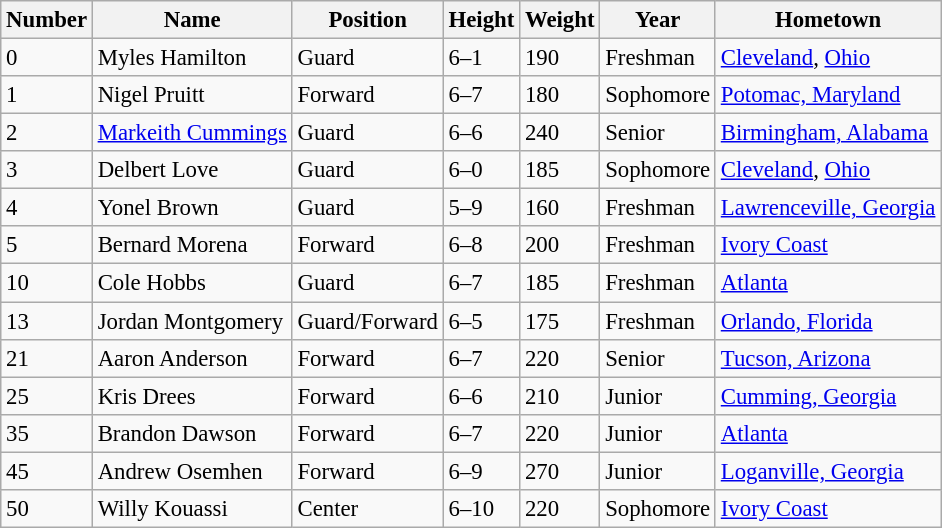<table class="wikitable" style="font-size: 95%;">
<tr>
<th>Number</th>
<th>Name</th>
<th>Position</th>
<th>Height</th>
<th>Weight</th>
<th>Year</th>
<th>Hometown</th>
</tr>
<tr>
<td>0</td>
<td>Myles Hamilton</td>
<td>Guard</td>
<td>6–1</td>
<td>190</td>
<td>Freshman</td>
<td><a href='#'>Cleveland</a>, <a href='#'>Ohio</a></td>
</tr>
<tr>
<td>1</td>
<td>Nigel Pruitt</td>
<td>Forward</td>
<td>6–7</td>
<td>180</td>
<td>Sophomore</td>
<td><a href='#'>Potomac, Maryland</a></td>
</tr>
<tr>
<td>2</td>
<td><a href='#'>Markeith Cummings</a></td>
<td>Guard</td>
<td>6–6</td>
<td>240</td>
<td>Senior</td>
<td><a href='#'>Birmingham, Alabama</a></td>
</tr>
<tr>
<td>3</td>
<td>Delbert Love</td>
<td>Guard</td>
<td>6–0</td>
<td>185</td>
<td>Sophomore</td>
<td><a href='#'>Cleveland</a>, <a href='#'>Ohio</a></td>
</tr>
<tr>
<td>4</td>
<td>Yonel Brown</td>
<td>Guard</td>
<td>5–9</td>
<td>160</td>
<td>Freshman</td>
<td><a href='#'>Lawrenceville, Georgia</a></td>
</tr>
<tr>
<td>5</td>
<td>Bernard Morena</td>
<td>Forward</td>
<td>6–8</td>
<td>200</td>
<td>Freshman</td>
<td><a href='#'>Ivory Coast</a></td>
</tr>
<tr>
<td>10</td>
<td>Cole Hobbs</td>
<td>Guard</td>
<td>6–7</td>
<td>185</td>
<td>Freshman</td>
<td><a href='#'>Atlanta</a></td>
</tr>
<tr>
<td>13</td>
<td>Jordan Montgomery</td>
<td>Guard/Forward</td>
<td>6–5</td>
<td>175</td>
<td>Freshman</td>
<td><a href='#'>Orlando, Florida</a></td>
</tr>
<tr>
<td>21</td>
<td>Aaron Anderson</td>
<td>Forward</td>
<td>6–7</td>
<td>220</td>
<td>Senior</td>
<td><a href='#'>Tucson, Arizona</a></td>
</tr>
<tr>
<td>25</td>
<td>Kris Drees</td>
<td>Forward</td>
<td>6–6</td>
<td>210</td>
<td>Junior</td>
<td><a href='#'>Cumming, Georgia</a></td>
</tr>
<tr>
<td>35</td>
<td>Brandon Dawson</td>
<td>Forward</td>
<td>6–7</td>
<td>220</td>
<td>Junior</td>
<td><a href='#'>Atlanta</a></td>
</tr>
<tr>
<td>45</td>
<td>Andrew Osemhen</td>
<td>Forward</td>
<td>6–9</td>
<td>270</td>
<td>Junior</td>
<td><a href='#'>Loganville, Georgia</a></td>
</tr>
<tr>
<td>50</td>
<td>Willy Kouassi</td>
<td>Center</td>
<td>6–10</td>
<td>220</td>
<td>Sophomore</td>
<td><a href='#'>Ivory Coast</a></td>
</tr>
</table>
